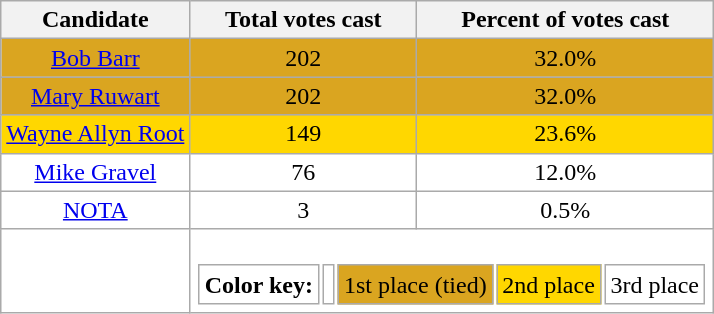<table class="wikitable" style="text-align:center;">
<tr>
<th>Candidate</th>
<th>Total votes cast</th>
<th>Percent of votes cast</th>
</tr>
<tr style="background:Goldenrod;">
<td><a href='#'>Bob Barr</a></td>
<td style="background:Goldenrod;">202</td>
<td>32.0%</td>
</tr>
<tr style="background:Goldenrod;">
<td><a href='#'>Mary Ruwart</a></td>
<td style="background:Goldenrod;">202</td>
<td>32.0%</td>
</tr>
<tr style="background:Gold;">
<td><a href='#'>Wayne Allyn Root</a></td>
<td style="background:Gold;">149</td>
<td>23.6%</td>
</tr>
<tr style="background:White;">
<td><a href='#'>Mike Gravel</a></td>
<td style="background:White;">76</td>
<td>12.0%</td>
</tr>
<tr style="background:White;">
<td><a href='#'>NOTA</a></td>
<td style="background:White;">3</td>
<td>0.5%</td>
</tr>
<tr style="background:#fff;">
<td></td>
<td colspan="5"><br><table style="float:left;">
<tr>
<td><strong>Color key:</strong></td>
<td></td>
<td style="background:Goldenrod;">1st place (tied)</td>
<td style="background:Gold;">2nd place</td>
<td style="background:White;">3rd place</td>
</tr>
</table>
</td>
</tr>
</table>
